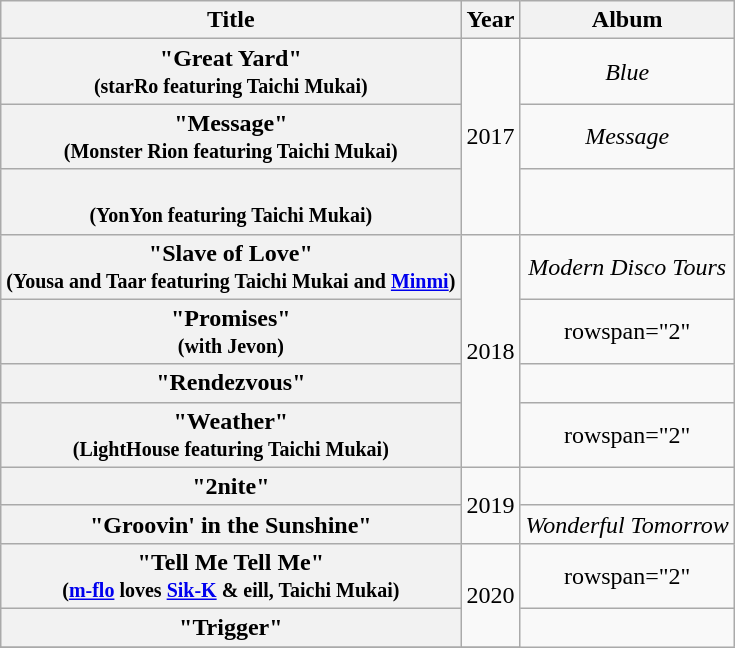<table class="wikitable plainrowheaders" style="text-align:center;">
<tr>
<th scope="col">Title</th>
<th scope="col">Year</th>
<th scope="col">Album</th>
</tr>
<tr>
<th scope="row">"Great Yard"<br><small>(starRo featuring Taichi Mukai)</small></th>
<td rowspan="3">2017</td>
<td><em>Blue</em></td>
</tr>
<tr>
<th scope="row">"Message"<br><small>(Monster Rion featuring Taichi Mukai)</small></th>
<td><em>Message</em></td>
</tr>
<tr>
<th scope="row"><br><small>(YonYon featuring Taichi Mukai)</small></th>
<td></td>
</tr>
<tr>
<th scope="row">"Slave of Love"<br><small>(Yousa and Taar featuring Taichi Mukai and <a href='#'>Minmi</a>)</small></th>
<td rowspan="4">2018</td>
<td><em>Modern Disco Tours</em></td>
</tr>
<tr>
<th scope="row">"Promises"<br><small>(with Jevon)</small></th>
<td>rowspan="2" </td>
</tr>
<tr>
<th scope="row">"Rendezvous"<br></th>
</tr>
<tr>
<th scope="row">"Weather"<br><small>(LightHouse featuring Taichi Mukai)</small></th>
<td>rowspan="2" </td>
</tr>
<tr>
<th scope="row">"2nite"<br></th>
<td rowspan="2">2019</td>
</tr>
<tr>
<th scope="row">"Groovin' in the Sunshine"<br></th>
<td><em>Wonderful Tomorrow</em></td>
</tr>
<tr>
<th scope="row">"Tell Me Tell Me"<br><small>(<a href='#'>m-flo</a> loves <a href='#'>Sik-K</a> & eill, Taichi Mukai)</small></th>
<td rowspan="2">2020</td>
<td>rowspan="2" </td>
</tr>
<tr>
<th scope="row">"Trigger"<br></th>
</tr>
<tr>
</tr>
</table>
